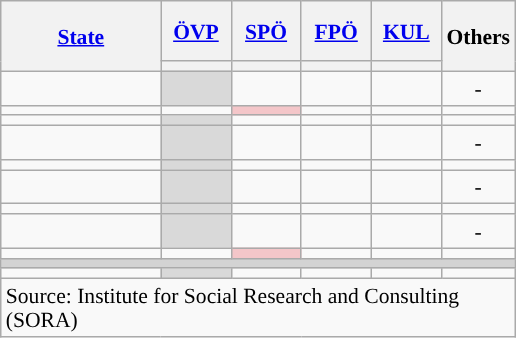<table class="wikitable sortable" style="text-align:center;font-size:90%;line-height:16px">
<tr style="height:40px;">
<th style="width:100px;" rowspan="2"><a href='#'>State</a></th>
<th style="width:40px;"><a href='#'>ÖVP</a></th>
<th style="width:40px;"><a href='#'>SPÖ</a></th>
<th style="width:40px;"><a href='#'>FPÖ</a></th>
<th style="width:40px;"><a href='#'>KUL</a></th>
<th class="unsortable" style="width:40px;" rowspan="2">Others</th>
</tr>
<tr>
<th style="background:"></th>
<th style="background:"></th>
<th style="background:"></th>
<th style="background:"></th>
</tr>
<tr>
<td align=left></td>
<td bgcolor=#D9D9D9><strong></strong></td>
<td></td>
<td></td>
<td></td>
<td>-</td>
</tr>
<tr>
<td align=left></td>
<td></td>
<td bgcolor=#F4C6C9><strong></strong></td>
<td></td>
<td></td>
<td></td>
</tr>
<tr>
<td align=left></td>
<td bgcolor=#D9D9D9><strong></strong></td>
<td></td>
<td></td>
<td></td>
<td></td>
</tr>
<tr>
<td align=left></td>
<td bgcolor=#D9D9D9><strong></strong></td>
<td></td>
<td></td>
<td></td>
<td>-</td>
</tr>
<tr>
<td align=left></td>
<td bgcolor=#D9D9D9><strong></strong></td>
<td></td>
<td></td>
<td></td>
<td></td>
</tr>
<tr>
<td align=left></td>
<td bgcolor=#D9D9D9><strong></strong></td>
<td></td>
<td></td>
<td></td>
<td>-</td>
</tr>
<tr>
<td align=left></td>
<td bgcolor=#D9D9D9><strong></strong></td>
<td></td>
<td></td>
<td></td>
<td></td>
</tr>
<tr>
<td align=left></td>
<td bgcolor=#D9D9D9><strong></strong></td>
<td></td>
<td></td>
<td></td>
<td>-</td>
</tr>
<tr>
<td align=left></td>
<td></td>
<td bgcolor=#F4C6C9><strong></strong></td>
<td></td>
<td></td>
<td></td>
</tr>
<tr>
<td colspan=10 bgcolor=lightgrey></td>
</tr>
<tr>
<td align=left></td>
<td bgcolor=#D9D9D9><strong></strong></td>
<td></td>
<td></td>
<td></td>
<td></td>
</tr>
<tr class=sortbottom>
<td colspan=10 align=left>Source: Institute for Social Research and Consulting (SORA)</td>
</tr>
</table>
